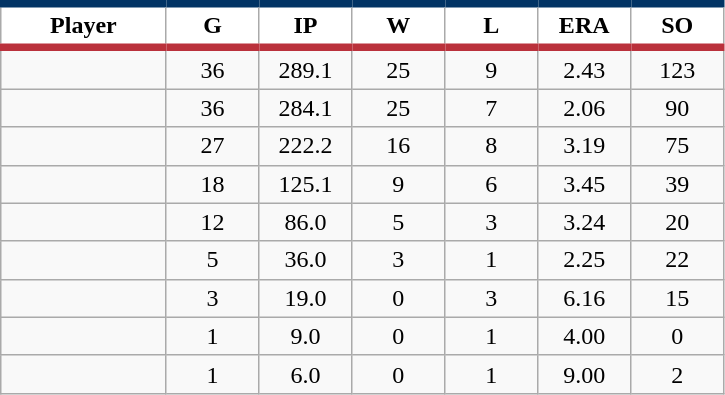<table class="wikitable sortable">
<tr>
<th style="background:#FFFFFF; border-top:#023465 5px solid; border-bottom:#ba313c 5px solid;" width="16%">Player</th>
<th style="background:#FFFFFF; border-top:#023465 5px solid; border-bottom:#ba313c 5px solid;" width="9%">G</th>
<th style="background:#FFFFFF; border-top:#023465 5px solid; border-bottom:#ba313c 5px solid;" width="9%">IP</th>
<th style="background:#FFFFFF; border-top:#023465 5px solid; border-bottom:#ba313c 5px solid;" width="9%">W</th>
<th style="background:#FFFFFF; border-top:#023465 5px solid; border-bottom:#ba313c 5px solid;" width="9%">L</th>
<th style="background:#FFFFFF; border-top:#023465 5px solid; border-bottom:#ba313c 5px solid;" width="9%">ERA</th>
<th style="background:#FFFFFF; border-top:#023465 5px solid; border-bottom:#ba313c 5px solid;" width="9%">SO</th>
</tr>
<tr align="center">
<td></td>
<td>36</td>
<td>289.1</td>
<td>25</td>
<td>9</td>
<td>2.43</td>
<td>123</td>
</tr>
<tr align="center">
<td></td>
<td>36</td>
<td>284.1</td>
<td>25</td>
<td>7</td>
<td>2.06</td>
<td>90</td>
</tr>
<tr align="center">
<td></td>
<td>27</td>
<td>222.2</td>
<td>16</td>
<td>8</td>
<td>3.19</td>
<td>75</td>
</tr>
<tr align="center">
<td></td>
<td>18</td>
<td>125.1</td>
<td>9</td>
<td>6</td>
<td>3.45</td>
<td>39</td>
</tr>
<tr align="center">
<td></td>
<td>12</td>
<td>86.0</td>
<td>5</td>
<td>3</td>
<td>3.24</td>
<td>20</td>
</tr>
<tr align="center">
<td></td>
<td>5</td>
<td>36.0</td>
<td>3</td>
<td>1</td>
<td>2.25</td>
<td>22</td>
</tr>
<tr align="center">
<td></td>
<td>3</td>
<td>19.0</td>
<td>0</td>
<td>3</td>
<td>6.16</td>
<td>15</td>
</tr>
<tr align="center">
<td></td>
<td>1</td>
<td>9.0</td>
<td>0</td>
<td>1</td>
<td>4.00</td>
<td>0</td>
</tr>
<tr align="center">
<td></td>
<td>1</td>
<td>6.0</td>
<td>0</td>
<td>1</td>
<td>9.00</td>
<td>2</td>
</tr>
</table>
